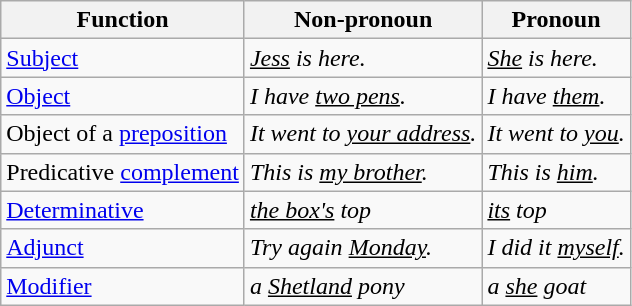<table class="wikitable">
<tr>
<th>Function</th>
<th>Non-pronoun</th>
<th>Pronoun</th>
</tr>
<tr>
<td><a href='#'>Subject</a></td>
<td><em><u>Jess</u> is here.</em></td>
<td><em><u>She</u> is here.</em></td>
</tr>
<tr>
<td><a href='#'>Object</a></td>
<td><em>I have <u>two pens</u>.</em></td>
<td><em>I have <u>them</u>.</em></td>
</tr>
<tr>
<td>Object of a <a href='#'>preposition</a></td>
<td><em>It went to <u>your address</u>.</em></td>
<td><em>It went to <u>you</u>.</em></td>
</tr>
<tr>
<td>Predicative <a href='#'>complement</a></td>
<td><em>This is <u>my brother</u>.</em></td>
<td><em>This is <u>him</u>.</em></td>
</tr>
<tr>
<td><a href='#'>Determinative</a></td>
<td><em><u>the box's</u></em> <em>top</em></td>
<td><em><u>its</u></em> <em>top</em></td>
</tr>
<tr>
<td><a href='#'>Adjunct</a></td>
<td><em>Try again <u>Monday</u>.</em></td>
<td><em>I did it <u>myself</u>.</em></td>
</tr>
<tr>
<td><a href='#'>Modifier</a></td>
<td><em>a <u>Shetland</u> pony</em></td>
<td><em>a <u>she</u> goat</em></td>
</tr>
</table>
